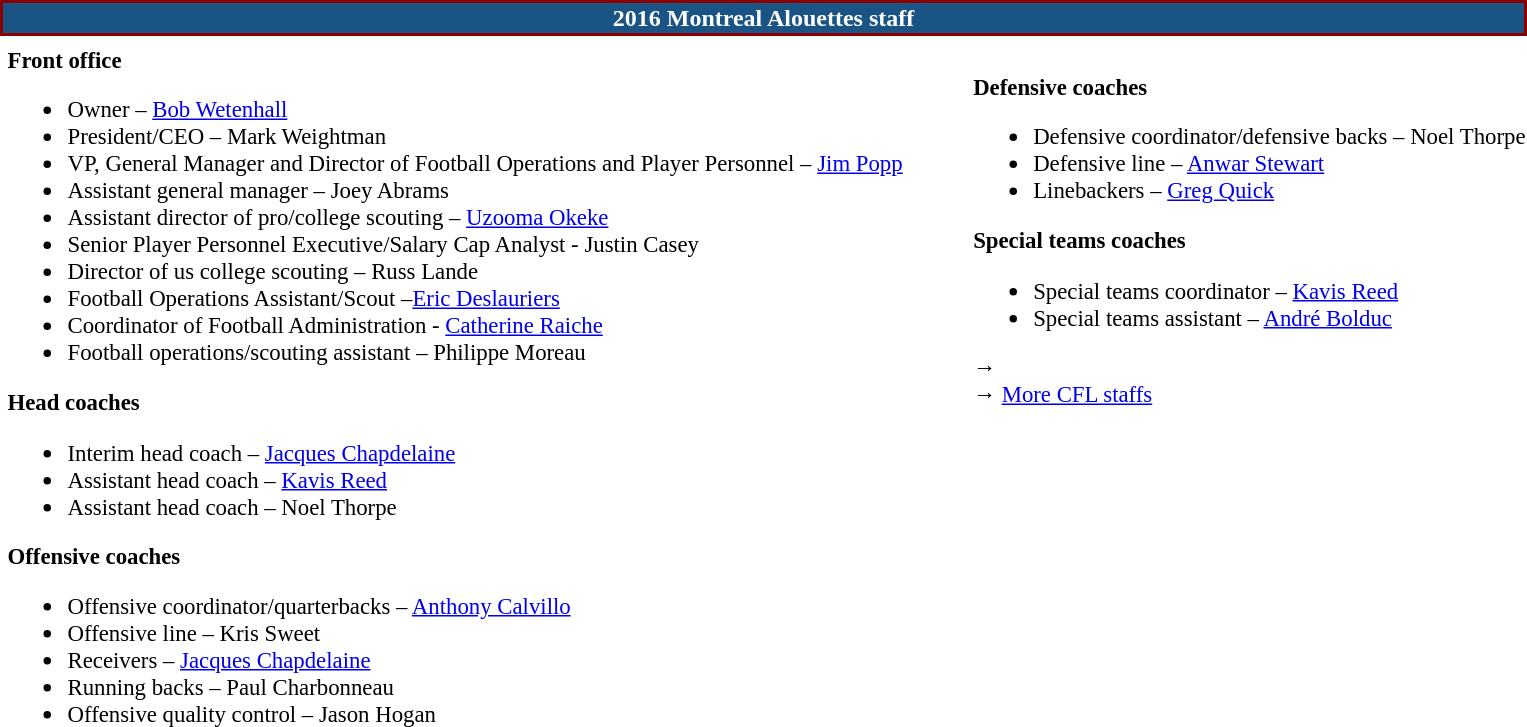<table class="toccolours" style="text-align: left;">
<tr>
<th colspan="7" style="text-align:center; background:#1a5484; color:white; border:2px solid darkred; text-align: center">2016 Montreal Alouettes staff</th>
</tr>
<tr>
<td colspan="7" style="text-align:right;"></td>
</tr>
<tr>
<td style="vertical-align:top;"></td>
<td style="font-size:95%; vertical-align:top;"><strong>Front office</strong><br><ul><li>Owner – <a href='#'>Bob Wetenhall</a></li><li>President/CEO – Mark Weightman</li><li>VP, General Manager and Director of Football Operations and Player Personnel – <a href='#'>Jim Popp</a></li><li>Assistant general manager – Joey Abrams</li><li>Assistant director of pro/college scouting – <a href='#'>Uzooma Okeke</a></li><li>Senior Player Personnel Executive/Salary Cap Analyst - Justin Casey</li><li>Director of us college scouting – Russ Lande</li><li>Football Operations Assistant/Scout –<a href='#'>Eric Deslauriers</a></li><li>Coordinator of Football Administration - <a href='#'>Catherine Raiche</a></li><li>Football operations/scouting assistant – Philippe Moreau</li></ul><strong>Head coaches</strong><ul><li>Interim head coach – <a href='#'>Jacques Chapdelaine</a></li><li>Assistant head coach – <a href='#'>Kavis Reed</a></li><li>Assistant head coach – Noel Thorpe</li></ul><strong>Offensive coaches</strong><ul><li>Offensive coordinator/quarterbacks – <a href='#'>Anthony Calvillo</a></li><li>Offensive line – Kris Sweet</li><li>Receivers – <a href='#'>Jacques Chapdelaine</a></li><li>Running backs – Paul Charbonneau</li><li>Offensive quality control – Jason Hogan</li></ul></td>
<td width="35"> </td>
<td style="vertical-align:top;"></td>
<td style="font-size:95%; vertical-align:top;"><br><strong>Defensive coaches</strong><ul><li>Defensive coordinator/defensive backs – Noel Thorpe</li><li>Defensive line – <a href='#'>Anwar Stewart</a></li><li>Linebackers – <a href='#'>Greg Quick</a></li></ul><strong>Special teams coaches</strong><ul><li>Special teams coordinator – <a href='#'>Kavis Reed</a></li><li>Special teams assistant – <a href='#'>André Bolduc</a></li></ul>→ <span></span><br>
→ <a href='#'>More CFL staffs</a></td>
</tr>
</table>
